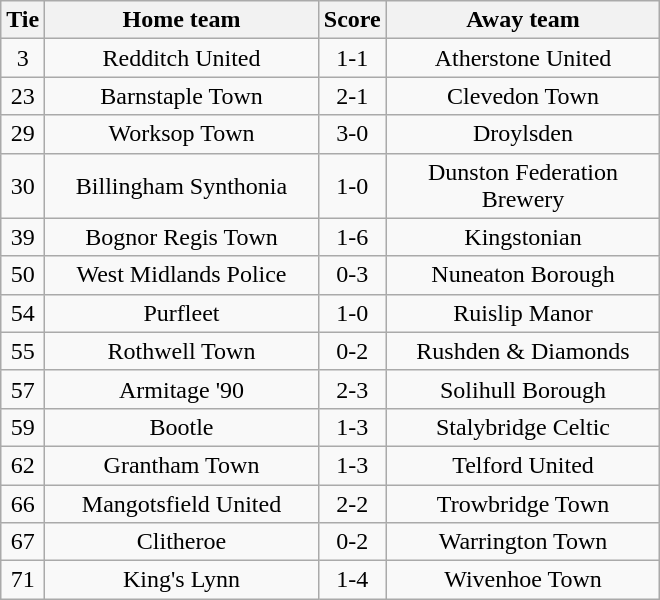<table class="wikitable" style="text-align:center;">
<tr>
<th width=20>Tie</th>
<th width=175>Home team</th>
<th width=20>Score</th>
<th width=175>Away team</th>
</tr>
<tr>
<td>3</td>
<td>Redditch United</td>
<td>1-1</td>
<td>Atherstone United</td>
</tr>
<tr>
<td>23</td>
<td>Barnstaple Town</td>
<td>2-1</td>
<td>Clevedon Town</td>
</tr>
<tr>
<td>29</td>
<td>Worksop Town</td>
<td>3-0</td>
<td>Droylsden</td>
</tr>
<tr>
<td>30</td>
<td>Billingham Synthonia</td>
<td>1-0</td>
<td>Dunston Federation Brewery</td>
</tr>
<tr>
<td>39</td>
<td>Bognor Regis Town</td>
<td>1-6</td>
<td>Kingstonian</td>
</tr>
<tr>
<td>50</td>
<td>West Midlands Police</td>
<td>0-3</td>
<td>Nuneaton Borough</td>
</tr>
<tr>
<td>54</td>
<td>Purfleet</td>
<td>1-0</td>
<td>Ruislip Manor</td>
</tr>
<tr>
<td>55</td>
<td>Rothwell Town</td>
<td>0-2</td>
<td>Rushden & Diamonds</td>
</tr>
<tr>
<td>57</td>
<td>Armitage '90</td>
<td>2-3</td>
<td>Solihull Borough</td>
</tr>
<tr>
<td>59</td>
<td>Bootle</td>
<td>1-3</td>
<td>Stalybridge Celtic</td>
</tr>
<tr>
<td>62</td>
<td>Grantham Town</td>
<td>1-3</td>
<td>Telford United</td>
</tr>
<tr>
<td>66</td>
<td>Mangotsfield United</td>
<td>2-2</td>
<td>Trowbridge Town</td>
</tr>
<tr>
<td>67</td>
<td>Clitheroe</td>
<td>0-2</td>
<td>Warrington Town</td>
</tr>
<tr>
<td>71</td>
<td>King's Lynn</td>
<td>1-4</td>
<td>Wivenhoe Town</td>
</tr>
</table>
